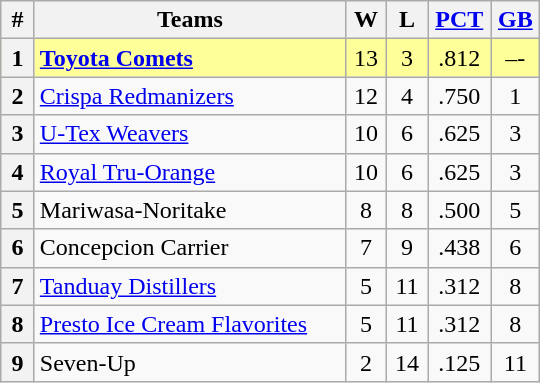<table class="wikitable" style="text-align:center;">
<tr>
<th width=15>#</th>
<th width=200>Teams</th>
<th width=20>W</th>
<th width=20>L</th>
<th width=35><a href='#'>PCT</a></th>
<th width=25><a href='#'>GB</a></th>
</tr>
<tr bgcolor=#FFFF99>
<th>1</th>
<td align=left><strong><a href='#'>Toyota Comets</a></strong></td>
<td>13</td>
<td>3</td>
<td>.812</td>
<td>–-</td>
</tr>
<tr bgcolor=>
<th>2</th>
<td align=left><a href='#'>Crispa Redmanizers</a></td>
<td>12</td>
<td>4</td>
<td>.750</td>
<td>1</td>
</tr>
<tr bgcolor=>
<th>3</th>
<td align=left><a href='#'>U-Tex Weavers</a></td>
<td>10</td>
<td>6</td>
<td>.625</td>
<td>3</td>
</tr>
<tr bgcolor=>
<th>4</th>
<td align=left><a href='#'>Royal Tru-Orange</a></td>
<td>10</td>
<td>6</td>
<td>.625</td>
<td>3</td>
</tr>
<tr bgcolor=>
<th>5</th>
<td align=left>Mariwasa-Noritake</td>
<td>8</td>
<td>8</td>
<td>.500</td>
<td>5</td>
</tr>
<tr bgcolor=>
<th>6</th>
<td align=left>Concepcion Carrier</td>
<td>7</td>
<td>9</td>
<td>.438</td>
<td>6</td>
</tr>
<tr bgcolor=>
<th>7</th>
<td align=left><a href='#'>Tanduay Distillers</a></td>
<td>5</td>
<td>11</td>
<td>.312</td>
<td>8</td>
</tr>
<tr bgcolor=>
<th>8</th>
<td align=left><a href='#'>Presto Ice Cream Flavorites</a></td>
<td>5</td>
<td>11</td>
<td>.312</td>
<td>8</td>
</tr>
<tr bgcolor=>
<th>9</th>
<td align=left>Seven-Up</td>
<td>2</td>
<td>14</td>
<td>.125</td>
<td>11</td>
</tr>
</table>
